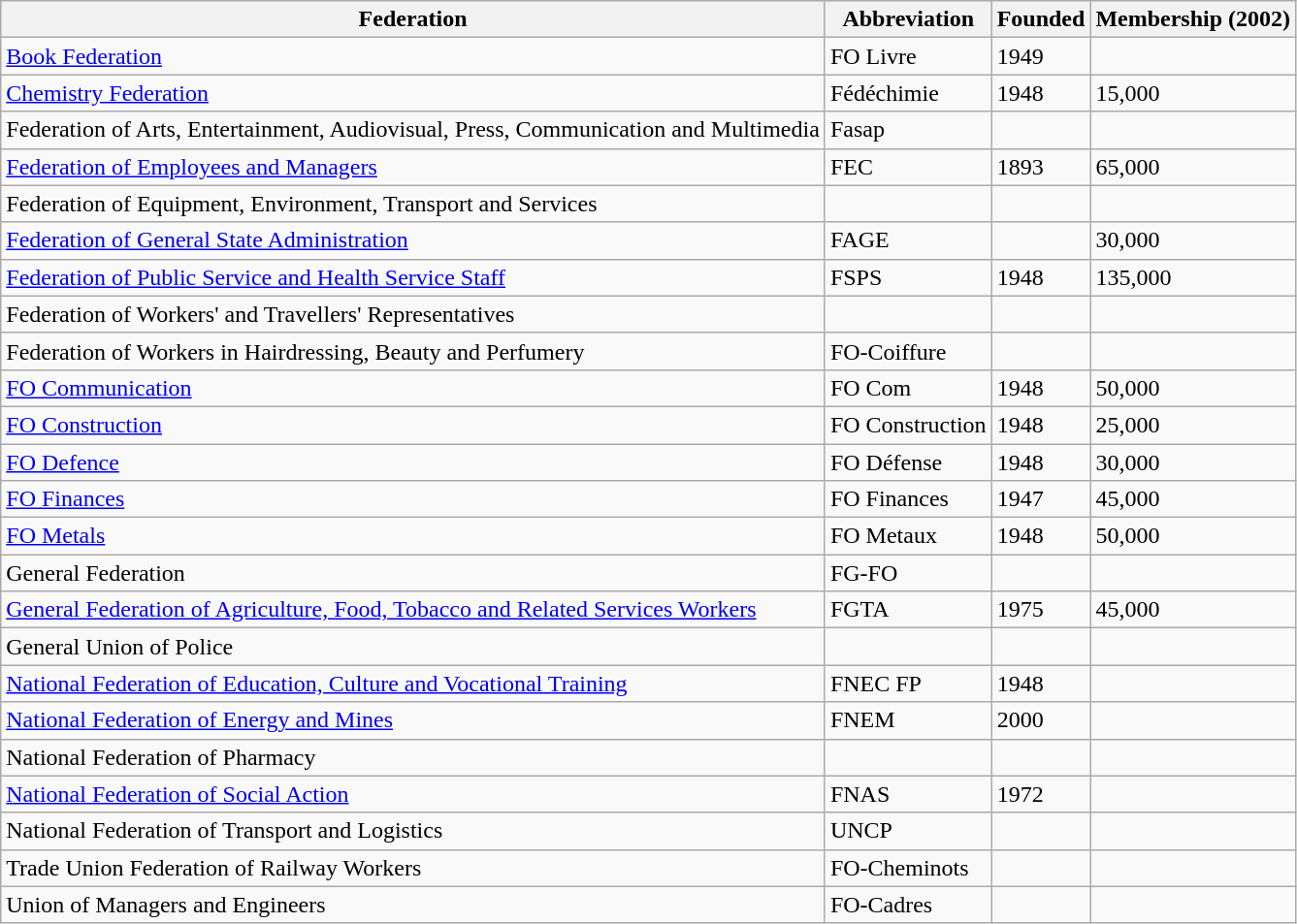<table class="wikitable sortable">
<tr>
<th>Federation</th>
<th>Abbreviation</th>
<th>Founded</th>
<th>Membership (2002)</th>
</tr>
<tr>
<td><a href='#'>Book Federation</a></td>
<td>FO Livre</td>
<td>1949</td>
<td></td>
</tr>
<tr>
<td><a href='#'>Chemistry Federation</a></td>
<td>Fédéchimie</td>
<td>1948</td>
<td>15,000</td>
</tr>
<tr>
<td>Federation of Arts, Entertainment, Audiovisual, Press, Communication and Multimedia</td>
<td>Fasap</td>
<td></td>
<td></td>
</tr>
<tr>
<td><a href='#'>Federation of Employees and Managers</a></td>
<td>FEC</td>
<td>1893</td>
<td>65,000</td>
</tr>
<tr>
<td>Federation of Equipment, Environment, Transport and Services</td>
<td></td>
<td></td>
<td></td>
</tr>
<tr>
<td><a href='#'>Federation of General State Administration</a></td>
<td>FAGE</td>
<td></td>
<td>30,000</td>
</tr>
<tr>
<td><a href='#'>Federation of Public Service and Health Service Staff</a></td>
<td>FSPS</td>
<td>1948</td>
<td>135,000</td>
</tr>
<tr>
<td>Federation of Workers' and Travellers' Representatives</td>
<td></td>
<td></td>
<td></td>
</tr>
<tr>
<td>Federation of Workers in Hairdressing, Beauty and Perfumery</td>
<td>FO-Coiffure</td>
<td></td>
<td></td>
</tr>
<tr>
<td><a href='#'>FO Communication</a></td>
<td>FO Com</td>
<td>1948</td>
<td>50,000</td>
</tr>
<tr>
<td><a href='#'>FO Construction</a></td>
<td>FO Construction</td>
<td>1948</td>
<td>25,000</td>
</tr>
<tr>
<td><a href='#'>FO Defence</a></td>
<td>FO Défense</td>
<td>1948</td>
<td>30,000</td>
</tr>
<tr>
<td><a href='#'>FO Finances</a></td>
<td>FO Finances</td>
<td>1947</td>
<td>45,000</td>
</tr>
<tr>
<td><a href='#'>FO Metals</a></td>
<td>FO Metaux</td>
<td>1948</td>
<td>50,000</td>
</tr>
<tr>
<td>General Federation</td>
<td>FG-FO</td>
<td></td>
<td></td>
</tr>
<tr>
<td><a href='#'>General Federation of Agriculture, Food, Tobacco and Related Services Workers</a></td>
<td>FGTA</td>
<td>1975</td>
<td>45,000</td>
</tr>
<tr>
<td>General Union of Police</td>
<td></td>
<td></td>
<td></td>
</tr>
<tr>
<td><a href='#'>National Federation of Education, Culture and Vocational Training</a></td>
<td>FNEC FP</td>
<td>1948</td>
<td></td>
</tr>
<tr>
<td><a href='#'>National Federation of Energy and Mines</a></td>
<td>FNEM</td>
<td>2000</td>
<td></td>
</tr>
<tr>
<td>National Federation of Pharmacy</td>
<td></td>
<td></td>
<td></td>
</tr>
<tr>
<td><a href='#'>National Federation of Social Action</a></td>
<td>FNAS</td>
<td>1972</td>
<td></td>
</tr>
<tr>
<td>National Federation of Transport and Logistics</td>
<td>UNCP</td>
<td></td>
<td></td>
</tr>
<tr>
<td>Trade Union Federation of Railway Workers</td>
<td>FO-Cheminots</td>
<td></td>
<td></td>
</tr>
<tr>
<td>Union of Managers and Engineers</td>
<td>FO-Cadres</td>
<td></td>
<td></td>
</tr>
</table>
